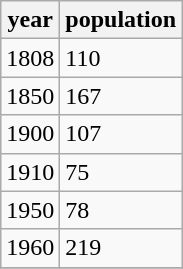<table class="wikitable">
<tr>
<th>year</th>
<th>population</th>
</tr>
<tr>
<td>1808</td>
<td>110</td>
</tr>
<tr>
<td>1850</td>
<td>167</td>
</tr>
<tr>
<td>1900</td>
<td>107</td>
</tr>
<tr>
<td>1910</td>
<td>75</td>
</tr>
<tr>
<td>1950</td>
<td>78</td>
</tr>
<tr>
<td>1960</td>
<td>219</td>
</tr>
<tr>
</tr>
</table>
